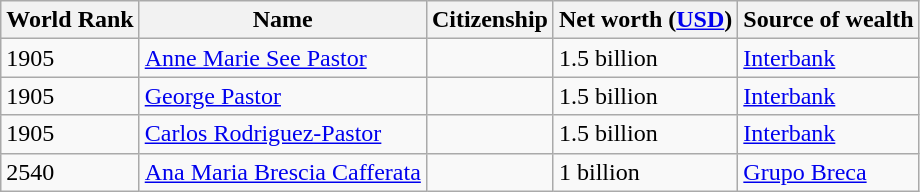<table class="wikitable">
<tr>
<th>World Rank</th>
<th>Name</th>
<th>Citizenship</th>
<th>Net worth (<a href='#'>USD</a>)</th>
<th>Source of wealth</th>
</tr>
<tr>
<td>1905</td>
<td><a href='#'>Anne Marie See Pastor</a></td>
<td></td>
<td>1.5 billion</td>
<td><a href='#'>Interbank</a></td>
</tr>
<tr>
<td>1905</td>
<td><a href='#'>George Pastor</a></td>
<td></td>
<td>1.5 billion</td>
<td><a href='#'>Interbank</a></td>
</tr>
<tr>
<td>1905</td>
<td><a href='#'>Carlos Rodriguez-Pastor</a></td>
<td></td>
<td>1.5 billion</td>
<td><a href='#'>Interbank</a></td>
</tr>
<tr>
<td>2540</td>
<td><a href='#'>Ana Maria Brescia Cafferata</a></td>
<td></td>
<td>1 billion</td>
<td><a href='#'>Grupo Breca</a></td>
</tr>
</table>
